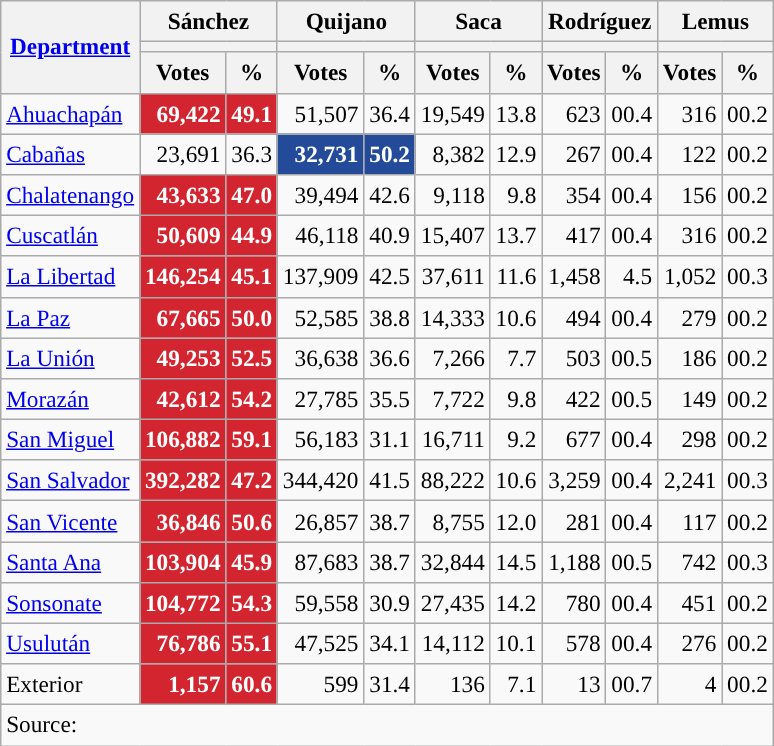<table class="wikitable sortable" style="text-align:right; font-size:97%; line-height:20px;">
<tr>
<th rowspan="3"><a href='#'>Department</a></th>
<th colspan="2" width="30px" class="unsortable">Sánchez</th>
<th colspan="2" width="30px" class="unsortable">Quijano</th>
<th colspan="2" width="30px" class="unsortable">Saca</th>
<th colspan="2" width="30px" class="unsortable">Rodríguez</th>
<th colspan="2" width="30px" class="unsortable">Lemus</th>
</tr>
<tr>
<th colspan="2" style="background:"></th>
<th colspan="2" style="background:"></th>
<th colspan="2" style="background:"></th>
<th colspan="2" style="background:"></th>
<th colspan="2" style="background:"></th>
</tr>
<tr>
<th data-sort-type="number">Votes</th>
<th data-sort-type="number">%</th>
<th data-sort-type="number">Votes</th>
<th data-sort-type="number">%</th>
<th data-sort-type="number">Votes</th>
<th data-sort-type="number">%</th>
<th data-sort-type="number">Votes</th>
<th data-sort-type="number">%</th>
<th data-sort-type="number">Votes</th>
<th data-sort-type="number">%</th>
</tr>
<tr>
<td align="left"><a href='#'>Ahuachapán</a></td>
<td style="background:#D3252F; color:white"><strong>69,422</strong></td>
<td style="background:#D3252F; color:white"><strong>49.1</strong></td>
<td>51,507</td>
<td>36.4</td>
<td>19,549</td>
<td>13.8</td>
<td>623</td>
<td>00.4</td>
<td>316</td>
<td>00.2</td>
</tr>
<tr>
<td align="left"><a href='#'>Cabañas</a></td>
<td>23,691</td>
<td>36.3</td>
<td style="background:#234B9A; color:white"><strong>32,731</strong></td>
<td style="background:#234B9A; color:white"><strong>50.2</strong></td>
<td>8,382</td>
<td>12.9</td>
<td>267</td>
<td>00.4</td>
<td>122</td>
<td>00.2</td>
</tr>
<tr>
<td align="left"><a href='#'>Chalatenango</a></td>
<td style="background:#D3252F; color:white"><strong>43,633</strong></td>
<td style="background:#D3252F; color:white"><strong>47.0</strong></td>
<td>39,494</td>
<td>42.6</td>
<td>9,118</td>
<td>9.8</td>
<td>354</td>
<td>00.4</td>
<td>156</td>
<td>00.2</td>
</tr>
<tr>
<td align="left"><a href='#'>Cuscatlán</a></td>
<td style="background:#D3252F; color:white"><strong>50,609</strong></td>
<td style="background:#D3252F; color:white"><strong>44.9</strong></td>
<td>46,118</td>
<td>40.9</td>
<td>15,407</td>
<td>13.7</td>
<td>417</td>
<td>00.4</td>
<td>316</td>
<td>00.2</td>
</tr>
<tr>
<td align="left"><a href='#'>La Libertad</a></td>
<td style="background:#D3252F; color:white"><strong>146,254</strong></td>
<td style="background:#D3252F; color:white"><strong>45.1</strong></td>
<td>137,909</td>
<td>42.5</td>
<td>37,611</td>
<td>11.6</td>
<td>1,458</td>
<td>4.5</td>
<td>1,052</td>
<td>00.3</td>
</tr>
<tr>
<td align=left><a href='#'>La Paz</a></td>
<td style="background:#D3252F; color:white"><strong>67,665</strong></td>
<td style="background:#D3252F; color:white"><strong>50.0</strong></td>
<td>52,585</td>
<td>38.8</td>
<td>14,333</td>
<td>10.6</td>
<td>494</td>
<td>00.4</td>
<td>279</td>
<td>00.2</td>
</tr>
<tr>
<td align=left><a href='#'>La Unión</a></td>
<td style="background:#D3252F; color:white"><strong>49,253</strong></td>
<td style="background:#D3252F; color:white"><strong>52.5</strong></td>
<td>36,638</td>
<td>36.6</td>
<td>7,266</td>
<td>7.7</td>
<td>503</td>
<td>00.5</td>
<td>186</td>
<td>00.2</td>
</tr>
<tr>
<td align=left><a href='#'>Morazán</a></td>
<td style="background:#D3252F; color:white"><strong>42,612</strong></td>
<td style="background:#D3252F; color:white"><strong>54.2</strong></td>
<td>27,785</td>
<td>35.5</td>
<td>7,722</td>
<td>9.8</td>
<td>422</td>
<td>00.5</td>
<td>149</td>
<td>00.2</td>
</tr>
<tr>
<td align=left><a href='#'>San Miguel</a></td>
<td style="background:#D3252F; color:white"><strong>106,882</strong></td>
<td style="background:#D3252F; color:white"><strong>59.1</strong></td>
<td>56,183</td>
<td>31.1</td>
<td>16,711</td>
<td>9.2</td>
<td>677</td>
<td>00.4</td>
<td>298</td>
<td>00.2</td>
</tr>
<tr>
<td align=left><a href='#'>San Salvador</a></td>
<td style="background:#D3252F; color:white"><strong>392,282</strong></td>
<td style="background:#D3252F; color:white"><strong>47.2</strong></td>
<td>344,420</td>
<td>41.5</td>
<td>88,222</td>
<td>10.6</td>
<td>3,259</td>
<td>00.4</td>
<td>2,241</td>
<td>00.3</td>
</tr>
<tr>
<td align=left><a href='#'>San Vicente</a></td>
<td style="background:#D3252F; color:white"><strong>36,846</strong></td>
<td style="background:#D3252F; color:white"><strong>50.6</strong></td>
<td>26,857</td>
<td>38.7</td>
<td>8,755</td>
<td>12.0</td>
<td>281</td>
<td>00.4</td>
<td>117</td>
<td>00.2</td>
</tr>
<tr>
<td align=left><a href='#'>Santa Ana</a></td>
<td style="background:#D3252F; color:white"><strong>103,904</strong></td>
<td style="background:#D3252F; color:white"><strong>45.9</strong></td>
<td>87,683</td>
<td>38.7</td>
<td>32,844</td>
<td>14.5</td>
<td>1,188</td>
<td>00.5</td>
<td>742</td>
<td>00.3</td>
</tr>
<tr>
<td align=left><a href='#'>Sonsonate</a></td>
<td style="background:#D3252F; color:white"><strong>104,772</strong></td>
<td style="background:#D3252F; color:white"><strong>54.3</strong></td>
<td>59,558</td>
<td>30.9</td>
<td>27,435</td>
<td>14.2</td>
<td>780</td>
<td>00.4</td>
<td>451</td>
<td>00.2</td>
</tr>
<tr>
<td align=left><a href='#'>Usulután</a></td>
<td style="background:#D3252F; color:white"><strong>76,786</strong></td>
<td style="background:#D3252F; color:white"><strong>55.1</strong></td>
<td>47,525</td>
<td>34.1</td>
<td>14,112</td>
<td>10.1</td>
<td>578</td>
<td>00.4</td>
<td>276</td>
<td>00.2</td>
</tr>
<tr>
<td align=left>Exterior</td>
<td style="background:#D3252F; color:white"><strong>1,157</strong></td>
<td style="background:#D3252F; color:white"><strong>60.6</strong></td>
<td>599</td>
<td>31.4</td>
<td>136</td>
<td>7.1</td>
<td>13</td>
<td>00.7</td>
<td>4</td>
<td>00.2</td>
</tr>
<tr>
<td style="text-align:left;" colspan="11">Source: </td>
</tr>
</table>
